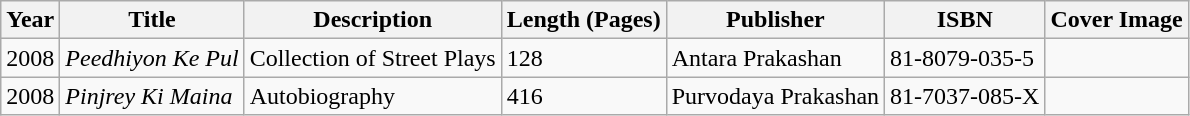<table class="wikitable">
<tr>
<th>Year</th>
<th>Title</th>
<th>Description</th>
<th>Length (Pages)</th>
<th>Publisher</th>
<th>ISBN</th>
<th>Cover Image</th>
</tr>
<tr>
<td>2008</td>
<td><em>Peedhiyon Ke Pul</em></td>
<td>Collection of Street Plays</td>
<td>128</td>
<td>Antara Prakashan</td>
<td>81-8079-035-5</td>
<td></td>
</tr>
<tr>
<td>2008</td>
<td><em>Pinjrey Ki Maina</em></td>
<td>Autobiography</td>
<td>416</td>
<td>Purvodaya Prakashan</td>
<td>81-7037-085-X</td>
<td></td>
</tr>
</table>
